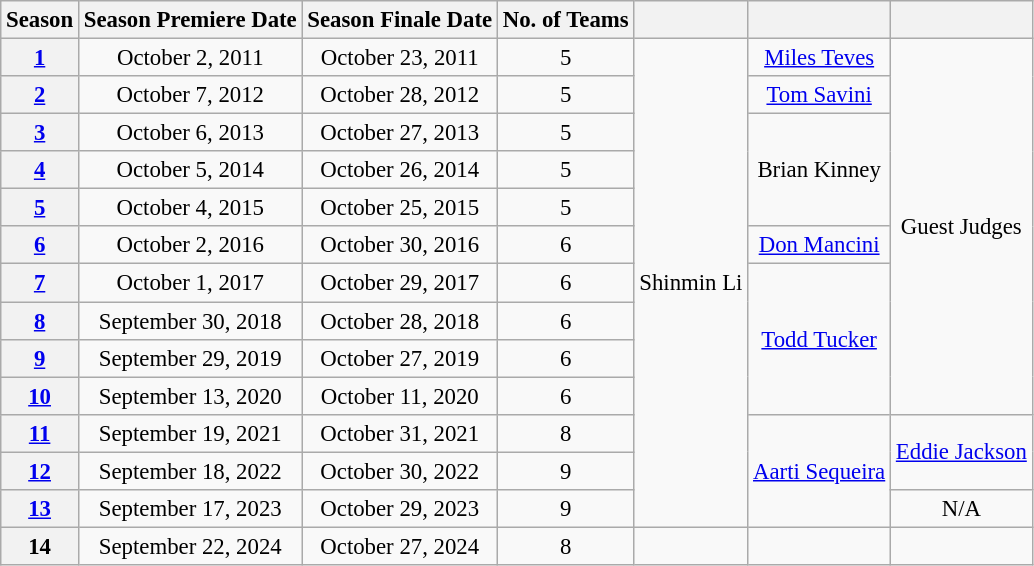<table class="wikitable" style="text-align:center; font-size:95%;">
<tr>
<th>Season</th>
<th>Season Premiere Date</th>
<th>Season Finale Date</th>
<th>No. of Teams</th>
<th></th>
<th></th>
<th></th>
</tr>
<tr>
<th><a href='#'>1</a></th>
<td>October 2, 2011</td>
<td>October 23, 2011</td>
<td>5</td>
<td rowspan="13">Shinmin Li</td>
<td rowspan="1"><a href='#'>Miles Teves</a></td>
<td rowspan="10">Guest Judges</td>
</tr>
<tr>
<th><a href='#'>2</a></th>
<td>October 7, 2012</td>
<td>October 28, 2012</td>
<td>5</td>
<td><a href='#'>Tom Savini</a></td>
</tr>
<tr>
<th><a href='#'>3</a></th>
<td>October 6, 2013</td>
<td>October 27, 2013</td>
<td>5</td>
<td rowspan="3">Brian Kinney</td>
</tr>
<tr>
<th><a href='#'>4</a></th>
<td>October 5, 2014</td>
<td>October 26, 2014</td>
<td>5</td>
</tr>
<tr>
<th><a href='#'>5</a></th>
<td>October 4, 2015</td>
<td>October 25, 2015</td>
<td>5</td>
</tr>
<tr>
<th><a href='#'>6</a></th>
<td>October 2, 2016</td>
<td>October 30, 2016</td>
<td>6</td>
<td><a href='#'>Don Mancini</a></td>
</tr>
<tr>
<th><a href='#'>7</a></th>
<td>October 1, 2017</td>
<td>October 29, 2017</td>
<td>6</td>
<td rowspan="4"><a href='#'>Todd Tucker</a></td>
</tr>
<tr>
<th><a href='#'>8</a></th>
<td>September 30, 2018</td>
<td>October 28, 2018</td>
<td>6</td>
</tr>
<tr>
<th><a href='#'>9</a></th>
<td>September 29, 2019</td>
<td>October 27, 2019</td>
<td>6</td>
</tr>
<tr>
<th><a href='#'>10</a></th>
<td>September 13, 2020</td>
<td>October 11, 2020</td>
<td>6</td>
</tr>
<tr>
<th><a href='#'>11</a></th>
<td>September 19, 2021</td>
<td>October 31, 2021</td>
<td>8</td>
<td rowspan="3"><a href='#'>Aarti Sequeira</a></td>
<td rowspan="2"><a href='#'>Eddie Jackson</a></td>
</tr>
<tr>
<th><a href='#'>12</a></th>
<td>September 18, 2022</td>
<td>October 30, 2022</td>
<td>9</td>
</tr>
<tr>
<th><a href='#'>13</a></th>
<td>September 17, 2023</td>
<td>October 29, 2023</td>
<td>9</td>
<td>N/A</td>
</tr>
<tr>
<th>14</th>
<td>September 22, 2024</td>
<td>October 27, 2024</td>
<td>8</td>
<td></td>
<td></td>
<td></td>
</tr>
</table>
